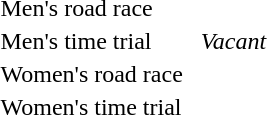<table>
<tr>
<td>Men's road race<br></td>
<td></td>
<td></td>
<td></td>
</tr>
<tr>
<td>Men's time trial<br></td>
<td></td>
<td></td>
<td><em>Vacant</em></td>
</tr>
<tr>
<td>Women's road race<br></td>
<td></td>
<td></td>
<td></td>
</tr>
<tr>
<td>Women's time trial<br></td>
<td></td>
<td></td>
<td></td>
</tr>
</table>
